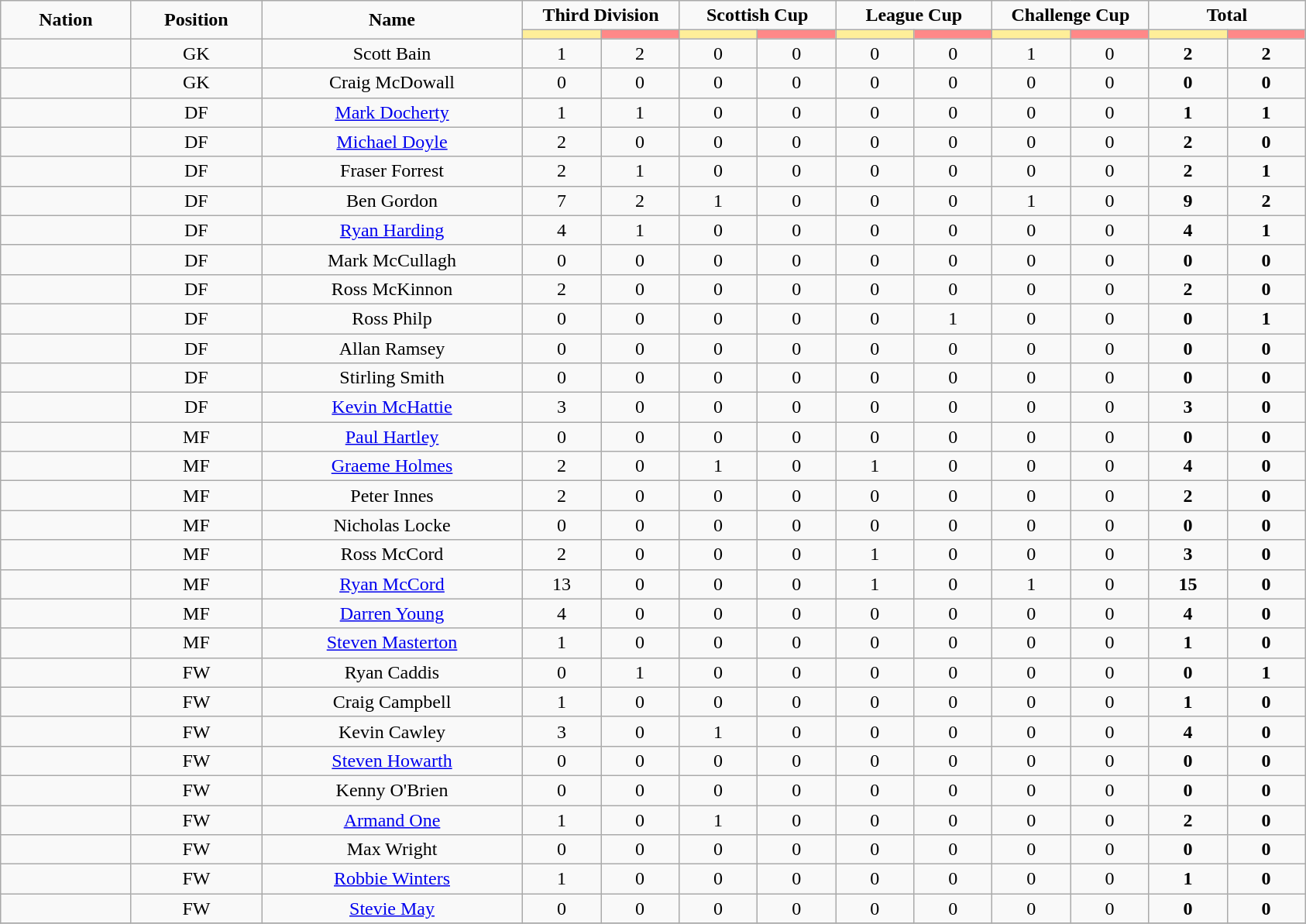<table class="wikitable" style="font-size: 100%; text-align: center;">
<tr>
<td rowspan="2" width="10%" align="center"><strong>Nation</strong></td>
<td rowspan="2" width="10%" align="center"><strong>Position</strong></td>
<td rowspan="2" width="20%" align="center"><strong>Name</strong></td>
<td colspan="2" align="center"><strong>Third Division</strong></td>
<td colspan="2" align="center"><strong>Scottish Cup</strong></td>
<td colspan="2" align="center"><strong>League Cup</strong></td>
<td colspan="2" align="center"><strong>Challenge Cup</strong></td>
<td colspan="2" align="center"><strong>Total </strong></td>
</tr>
<tr>
<th width=60 style="background: #FFEE99"></th>
<th width=60 style="background: #FF8888"></th>
<th width=60 style="background: #FFEE99"></th>
<th width=60 style="background: #FF8888"></th>
<th width=60 style="background: #FFEE99"></th>
<th width=60 style="background: #FF8888"></th>
<th width=60 style="background: #FFEE99"></th>
<th width=60 style="background: #FF8888"></th>
<th width=60 style="background: #FFEE99"></th>
<th width=60 style="background: #FF8888"></th>
</tr>
<tr>
<td></td>
<td>GK</td>
<td>Scott Bain</td>
<td>1</td>
<td>2</td>
<td>0</td>
<td>0</td>
<td>0</td>
<td>0</td>
<td>1</td>
<td>0</td>
<td><strong>2</strong></td>
<td><strong>2</strong></td>
</tr>
<tr>
<td></td>
<td>GK</td>
<td>Craig McDowall</td>
<td>0</td>
<td>0</td>
<td>0</td>
<td>0</td>
<td>0</td>
<td>0</td>
<td>0</td>
<td>0</td>
<td><strong>0</strong></td>
<td><strong>0</strong></td>
</tr>
<tr>
<td></td>
<td>DF</td>
<td><a href='#'>Mark Docherty</a></td>
<td>1</td>
<td>1</td>
<td>0</td>
<td>0</td>
<td>0</td>
<td>0</td>
<td>0</td>
<td>0</td>
<td><strong>1</strong></td>
<td><strong>1</strong></td>
</tr>
<tr>
<td></td>
<td>DF</td>
<td><a href='#'>Michael Doyle</a></td>
<td>2</td>
<td>0</td>
<td>0</td>
<td>0</td>
<td>0</td>
<td>0</td>
<td>0</td>
<td>0</td>
<td><strong>2</strong></td>
<td><strong>0</strong></td>
</tr>
<tr>
<td></td>
<td>DF</td>
<td>Fraser Forrest</td>
<td>2</td>
<td>1</td>
<td>0</td>
<td>0</td>
<td>0</td>
<td>0</td>
<td>0</td>
<td>0</td>
<td><strong>2</strong></td>
<td><strong>1</strong></td>
</tr>
<tr>
<td></td>
<td>DF</td>
<td>Ben Gordon</td>
<td>7</td>
<td>2</td>
<td>1</td>
<td>0</td>
<td>0</td>
<td>0</td>
<td>1</td>
<td>0</td>
<td><strong>9</strong></td>
<td><strong>2</strong></td>
</tr>
<tr>
<td></td>
<td>DF</td>
<td><a href='#'>Ryan Harding</a></td>
<td>4</td>
<td>1</td>
<td>0</td>
<td>0</td>
<td>0</td>
<td>0</td>
<td>0</td>
<td>0</td>
<td><strong>4</strong></td>
<td><strong>1</strong></td>
</tr>
<tr>
<td></td>
<td>DF</td>
<td>Mark McCullagh</td>
<td>0</td>
<td>0</td>
<td>0</td>
<td>0</td>
<td>0</td>
<td>0</td>
<td>0</td>
<td>0</td>
<td><strong>0</strong></td>
<td><strong>0</strong></td>
</tr>
<tr>
<td></td>
<td>DF</td>
<td>Ross McKinnon</td>
<td>2</td>
<td>0</td>
<td>0</td>
<td>0</td>
<td>0</td>
<td>0</td>
<td>0</td>
<td>0</td>
<td><strong>2</strong></td>
<td><strong>0</strong></td>
</tr>
<tr>
<td></td>
<td>DF</td>
<td>Ross Philp</td>
<td>0</td>
<td>0</td>
<td>0</td>
<td>0</td>
<td>0</td>
<td>1</td>
<td>0</td>
<td>0</td>
<td><strong>0</strong></td>
<td><strong>1</strong></td>
</tr>
<tr>
<td></td>
<td>DF</td>
<td>Allan Ramsey</td>
<td>0</td>
<td>0</td>
<td>0</td>
<td>0</td>
<td>0</td>
<td>0</td>
<td>0</td>
<td>0</td>
<td><strong>0</strong></td>
<td><strong>0</strong></td>
</tr>
<tr>
<td></td>
<td>DF</td>
<td>Stirling Smith</td>
<td>0</td>
<td>0</td>
<td>0</td>
<td>0</td>
<td>0</td>
<td>0</td>
<td>0</td>
<td>0</td>
<td><strong>0</strong></td>
<td><strong>0</strong></td>
</tr>
<tr>
<td></td>
<td>DF</td>
<td><a href='#'>Kevin McHattie</a></td>
<td>3</td>
<td>0</td>
<td>0</td>
<td>0</td>
<td>0</td>
<td>0</td>
<td>0</td>
<td>0</td>
<td><strong>3</strong></td>
<td><strong>0</strong></td>
</tr>
<tr>
<td></td>
<td>MF</td>
<td><a href='#'>Paul Hartley</a></td>
<td>0</td>
<td>0</td>
<td>0</td>
<td>0</td>
<td>0</td>
<td>0</td>
<td>0</td>
<td>0</td>
<td><strong>0</strong></td>
<td><strong>0</strong></td>
</tr>
<tr>
<td></td>
<td>MF</td>
<td><a href='#'>Graeme Holmes</a></td>
<td>2</td>
<td>0</td>
<td>1</td>
<td>0</td>
<td>1</td>
<td>0</td>
<td>0</td>
<td>0</td>
<td><strong>4</strong></td>
<td><strong>0</strong></td>
</tr>
<tr>
<td></td>
<td>MF</td>
<td>Peter Innes</td>
<td>2</td>
<td>0</td>
<td>0</td>
<td>0</td>
<td>0</td>
<td>0</td>
<td>0</td>
<td>0</td>
<td><strong>2</strong></td>
<td><strong>0</strong></td>
</tr>
<tr>
<td></td>
<td>MF</td>
<td>Nicholas Locke</td>
<td>0</td>
<td>0</td>
<td>0</td>
<td>0</td>
<td>0</td>
<td>0</td>
<td>0</td>
<td>0</td>
<td><strong>0</strong></td>
<td><strong>0</strong></td>
</tr>
<tr>
<td></td>
<td>MF</td>
<td>Ross McCord</td>
<td>2</td>
<td>0</td>
<td>0</td>
<td>0</td>
<td>1</td>
<td>0</td>
<td>0</td>
<td>0</td>
<td><strong>3</strong></td>
<td><strong>0</strong></td>
</tr>
<tr>
<td></td>
<td>MF</td>
<td><a href='#'>Ryan McCord</a></td>
<td>13</td>
<td>0</td>
<td>0</td>
<td>0</td>
<td>1</td>
<td>0</td>
<td>1</td>
<td>0</td>
<td><strong>15</strong></td>
<td><strong>0</strong></td>
</tr>
<tr>
<td></td>
<td>MF</td>
<td><a href='#'>Darren Young</a></td>
<td>4</td>
<td>0</td>
<td>0</td>
<td>0</td>
<td>0</td>
<td>0</td>
<td>0</td>
<td>0</td>
<td><strong>4</strong></td>
<td><strong>0</strong></td>
</tr>
<tr>
<td></td>
<td>MF</td>
<td><a href='#'>Steven Masterton</a></td>
<td>1</td>
<td>0</td>
<td>0</td>
<td>0</td>
<td>0</td>
<td>0</td>
<td>0</td>
<td>0</td>
<td><strong>1</strong></td>
<td><strong>0</strong></td>
</tr>
<tr>
<td></td>
<td>FW</td>
<td>Ryan Caddis</td>
<td>0</td>
<td>1</td>
<td>0</td>
<td>0</td>
<td>0</td>
<td>0</td>
<td>0</td>
<td>0</td>
<td><strong>0</strong></td>
<td><strong>1</strong></td>
</tr>
<tr>
<td></td>
<td>FW</td>
<td>Craig Campbell</td>
<td>1</td>
<td>0</td>
<td>0</td>
<td>0</td>
<td>0</td>
<td>0</td>
<td>0</td>
<td>0</td>
<td><strong>1</strong></td>
<td><strong>0</strong></td>
</tr>
<tr>
<td></td>
<td>FW</td>
<td>Kevin Cawley</td>
<td>3</td>
<td>0</td>
<td>1</td>
<td>0</td>
<td>0</td>
<td>0</td>
<td>0</td>
<td>0</td>
<td><strong>4</strong></td>
<td><strong>0</strong></td>
</tr>
<tr>
<td></td>
<td>FW</td>
<td><a href='#'>Steven Howarth</a></td>
<td>0</td>
<td>0</td>
<td>0</td>
<td>0</td>
<td>0</td>
<td>0</td>
<td>0</td>
<td>0</td>
<td><strong>0</strong></td>
<td><strong>0</strong></td>
</tr>
<tr>
<td></td>
<td>FW</td>
<td>Kenny O'Brien</td>
<td>0</td>
<td>0</td>
<td>0</td>
<td>0</td>
<td>0</td>
<td>0</td>
<td>0</td>
<td>0</td>
<td><strong>0</strong></td>
<td><strong>0</strong></td>
</tr>
<tr>
<td></td>
<td>FW</td>
<td><a href='#'>Armand One</a></td>
<td>1</td>
<td>0</td>
<td>1</td>
<td>0</td>
<td>0</td>
<td>0</td>
<td>0</td>
<td>0</td>
<td><strong>2</strong></td>
<td><strong>0</strong></td>
</tr>
<tr>
<td></td>
<td>FW</td>
<td>Max Wright</td>
<td>0</td>
<td>0</td>
<td>0</td>
<td>0</td>
<td>0</td>
<td>0</td>
<td>0</td>
<td>0</td>
<td><strong>0</strong></td>
<td><strong>0</strong></td>
</tr>
<tr>
<td></td>
<td>FW</td>
<td><a href='#'>Robbie Winters</a></td>
<td>1</td>
<td>0</td>
<td>0</td>
<td>0</td>
<td>0</td>
<td>0</td>
<td>0</td>
<td>0</td>
<td><strong>1</strong></td>
<td><strong>0</strong></td>
</tr>
<tr>
<td></td>
<td>FW</td>
<td><a href='#'>Stevie May</a></td>
<td>0</td>
<td>0</td>
<td>0</td>
<td>0</td>
<td>0</td>
<td>0</td>
<td>0</td>
<td>0</td>
<td><strong>0</strong></td>
<td><strong>0</strong></td>
</tr>
<tr>
</tr>
</table>
